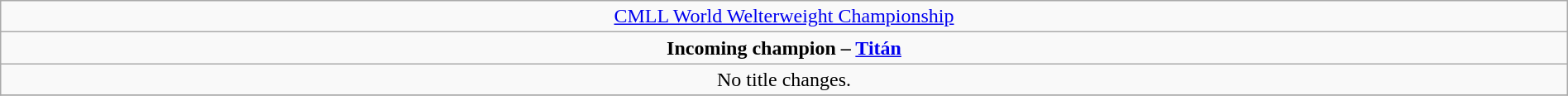<table class="wikitable" style="text-align:center; width:100%;">
<tr>
<td colspan="5" style="text-align: center;"><a href='#'>CMLL World Welterweight Championship</a></td>
</tr>
<tr>
<td colspan="5" style="text-align: center;"><strong>Incoming champion – <a href='#'>Titán</a></strong></td>
</tr>
<tr>
<td>No title changes.</td>
</tr>
<tr>
</tr>
</table>
